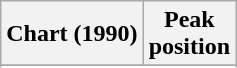<table class="wikitable sortable plainrowheaders" style="text-align:center">
<tr>
<th>Chart (1990)</th>
<th>Peak<br>position</th>
</tr>
<tr>
</tr>
<tr>
</tr>
</table>
